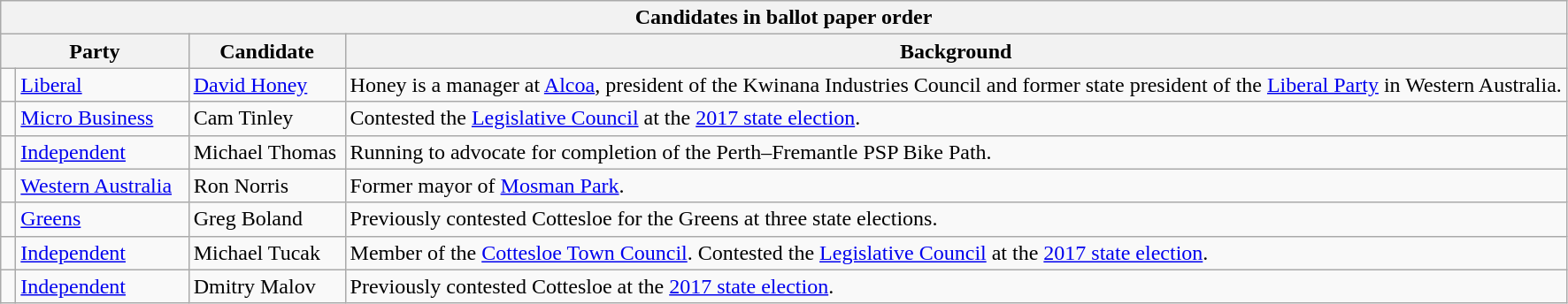<table class="wikitable">
<tr>
<th colspan=4>Candidates in ballot paper order</th>
</tr>
<tr>
<th colspan=2>Party</th>
<th width=10%>Candidate</th>
<th width=78%>Background</th>
</tr>
<tr>
<td width=3pt  > </td>
<td><a href='#'>Liberal</a></td>
<td><a href='#'>David Honey</a></td>
<td>Honey is a manager at <a href='#'>Alcoa</a>, president of the Kwinana Industries Council and former state president of the <a href='#'>Liberal Party</a> in Western Australia.</td>
</tr>
<tr>
<td width=3pt > </td>
<td><a href='#'>Micro Business</a></td>
<td>Cam Tinley</td>
<td>Contested the <a href='#'>Legislative Council</a> at the <a href='#'>2017 state election</a>.</td>
</tr>
<tr>
<td width=3pt > </td>
<td><a href='#'>Independent</a></td>
<td>Michael Thomas</td>
<td>Running to advocate for completion of the Perth–Fremantle PSP Bike Path.</td>
</tr>
<tr>
<td width=3pt > </td>
<td><a href='#'>Western Australia</a></td>
<td>Ron Norris</td>
<td>Former mayor of <a href='#'>Mosman Park</a>.</td>
</tr>
<tr>
<td width=3pt > </td>
<td><a href='#'>Greens</a></td>
<td>Greg Boland</td>
<td>Previously contested Cottesloe for the Greens at three state elections.</td>
</tr>
<tr>
<td width=3pt > </td>
<td><a href='#'>Independent</a></td>
<td>Michael Tucak</td>
<td>Member of the <a href='#'>Cottesloe Town Council</a>. Contested the <a href='#'>Legislative Council</a> at the <a href='#'>2017 state election</a>.</td>
</tr>
<tr>
<td width=3pt > </td>
<td><a href='#'>Independent</a></td>
<td>Dmitry Malov</td>
<td>Previously contested Cottesloe at the <a href='#'>2017 state election</a>.</td>
</tr>
</table>
